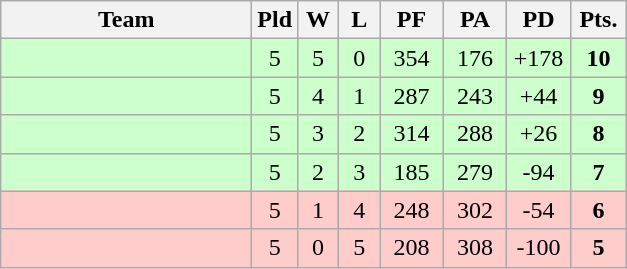<table class=wikitable style="text-align:center">
<tr>
<th width=160>Team</th>
<th width=20>Pld</th>
<th width=20>W</th>
<th width=20>L</th>
<th width=35>PF</th>
<th width=35>PA</th>
<th width=35>PD</th>
<th width=30>Pts.</th>
</tr>
<tr align="center" bgcolor="#CCFFCC">
<td align=left></td>
<td>5</td>
<td>5</td>
<td>0</td>
<td>354</td>
<td>176</td>
<td>+178</td>
<td><strong>10</strong></td>
</tr>
<tr align="center" bgcolor="#CCFFCC">
<td align=left></td>
<td>5</td>
<td>4</td>
<td>1</td>
<td>287</td>
<td>243</td>
<td>+44</td>
<td><strong>9</strong></td>
</tr>
<tr align="center" bgcolor="#CCFFCC">
<td align=left></td>
<td>5</td>
<td>3</td>
<td>2</td>
<td>314</td>
<td>288</td>
<td>+26</td>
<td><strong>8</strong></td>
</tr>
<tr align="center" bgcolor="#CCFFCC">
<td align=left></td>
<td>5</td>
<td>2</td>
<td>3</td>
<td>185</td>
<td>279</td>
<td>-94</td>
<td><strong>7</strong></td>
</tr>
<tr align="center"  bgcolor="#FFCCCC">
<td align=left></td>
<td>5</td>
<td>1</td>
<td>4</td>
<td>248</td>
<td>302</td>
<td>-54</td>
<td><strong>6</strong></td>
</tr>
<tr align="center"  bgcolor="#FFCCCC">
<td align=left></td>
<td>5</td>
<td>0</td>
<td>5</td>
<td>208</td>
<td>308</td>
<td>-100</td>
<td><strong>5</strong></td>
</tr>
</table>
